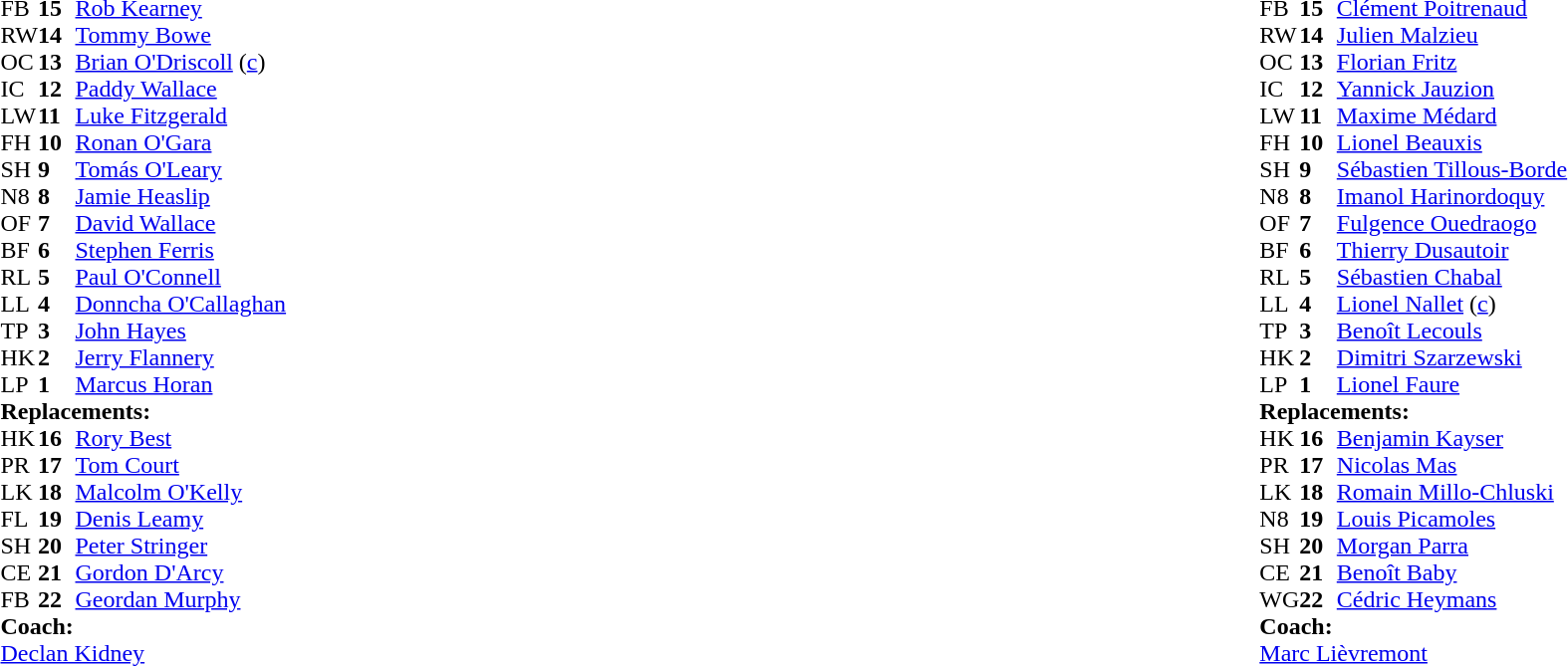<table width="100%">
<tr>
<td valign="top" width="50%"><br><table cellspacing="0" cellpadding="0">
<tr>
<th width="25"></th>
<th width="25"></th>
</tr>
<tr>
<td>FB</td>
<td><strong>15</strong></td>
<td><a href='#'>Rob Kearney</a></td>
<td></td>
<td></td>
</tr>
<tr>
<td>RW</td>
<td><strong>14</strong></td>
<td><a href='#'>Tommy Bowe</a></td>
</tr>
<tr>
<td>OC</td>
<td><strong>13</strong></td>
<td><a href='#'>Brian O'Driscoll</a> (<a href='#'>c</a>)</td>
</tr>
<tr>
<td>IC</td>
<td><strong>12</strong></td>
<td><a href='#'>Paddy Wallace</a></td>
<td></td>
<td></td>
</tr>
<tr>
<td>LW</td>
<td><strong>11</strong></td>
<td><a href='#'>Luke Fitzgerald</a></td>
</tr>
<tr>
<td>FH</td>
<td><strong>10</strong></td>
<td><a href='#'>Ronan O'Gara</a></td>
</tr>
<tr>
<td>SH</td>
<td><strong>9</strong></td>
<td><a href='#'>Tomás O'Leary</a></td>
</tr>
<tr>
<td>N8</td>
<td><strong>8</strong></td>
<td><a href='#'>Jamie Heaslip</a></td>
</tr>
<tr>
<td>OF</td>
<td><strong>7</strong></td>
<td><a href='#'>David Wallace</a></td>
</tr>
<tr>
<td>BF</td>
<td><strong>6</strong></td>
<td><a href='#'>Stephen Ferris</a></td>
<td></td>
<td></td>
</tr>
<tr>
<td>RL</td>
<td><strong>5</strong></td>
<td><a href='#'>Paul O'Connell</a></td>
</tr>
<tr>
<td>LL</td>
<td><strong>4</strong></td>
<td><a href='#'>Donncha O'Callaghan</a></td>
</tr>
<tr>
<td>TP</td>
<td><strong>3</strong></td>
<td><a href='#'>John Hayes</a></td>
</tr>
<tr>
<td>HK</td>
<td><strong>2</strong></td>
<td><a href='#'>Jerry Flannery</a></td>
<td></td>
<td></td>
</tr>
<tr>
<td>LP</td>
<td><strong>1</strong></td>
<td><a href='#'>Marcus Horan</a></td>
</tr>
<tr>
<td colspan="3"><strong>Replacements:</strong></td>
</tr>
<tr>
<td>HK</td>
<td><strong>16</strong></td>
<td><a href='#'>Rory Best</a></td>
<td></td>
<td></td>
</tr>
<tr>
<td>PR</td>
<td><strong>17</strong></td>
<td><a href='#'>Tom Court</a></td>
</tr>
<tr>
<td>LK</td>
<td><strong>18</strong></td>
<td><a href='#'>Malcolm O'Kelly</a></td>
</tr>
<tr>
<td>FL</td>
<td><strong>19</strong></td>
<td><a href='#'>Denis Leamy</a></td>
<td></td>
<td></td>
</tr>
<tr>
<td>SH</td>
<td><strong>20</strong></td>
<td><a href='#'>Peter Stringer</a></td>
</tr>
<tr>
<td>CE</td>
<td><strong>21</strong></td>
<td><a href='#'>Gordon D'Arcy</a></td>
<td></td>
<td></td>
</tr>
<tr>
<td>FB</td>
<td><strong>22</strong></td>
<td><a href='#'>Geordan Murphy</a></td>
<td></td>
<td></td>
</tr>
<tr>
<td colspan="3"><strong>Coach:</strong></td>
</tr>
<tr>
<td colspan="3"><a href='#'>Declan Kidney</a></td>
</tr>
</table>
</td>
<td style="vertical-align:top"></td>
<td style="vertical-align:top" width="50%"><br><table cellspacing="0" cellpadding="0" align="center">
<tr>
<th width="25"></th>
<th width="25"></th>
</tr>
<tr>
<td>FB</td>
<td><strong>15</strong></td>
<td><a href='#'>Clément Poitrenaud</a></td>
<td></td>
<td></td>
</tr>
<tr>
<td>RW</td>
<td><strong>14</strong></td>
<td><a href='#'>Julien Malzieu</a></td>
</tr>
<tr>
<td>OC</td>
<td><strong>13</strong></td>
<td><a href='#'>Florian Fritz</a></td>
<td></td>
<td></td>
</tr>
<tr>
<td>IC</td>
<td><strong>12</strong></td>
<td><a href='#'>Yannick Jauzion</a></td>
</tr>
<tr>
<td>LW</td>
<td><strong>11</strong></td>
<td><a href='#'>Maxime Médard</a></td>
</tr>
<tr>
<td>FH</td>
<td><strong>10</strong></td>
<td><a href='#'>Lionel Beauxis</a></td>
</tr>
<tr>
<td>SH</td>
<td><strong>9</strong></td>
<td><a href='#'>Sébastien Tillous-Borde</a></td>
<td></td>
<td></td>
</tr>
<tr>
<td>N8</td>
<td><strong>8</strong></td>
<td><a href='#'>Imanol Harinordoquy</a></td>
<td></td>
<td></td>
</tr>
<tr>
<td>OF</td>
<td><strong>7</strong></td>
<td><a href='#'>Fulgence Ouedraogo</a></td>
</tr>
<tr>
<td>BF</td>
<td><strong>6</strong></td>
<td><a href='#'>Thierry Dusautoir</a></td>
</tr>
<tr>
<td>RL</td>
<td><strong>5</strong></td>
<td><a href='#'>Sébastien Chabal</a></td>
<td></td>
<td></td>
</tr>
<tr>
<td>LL</td>
<td><strong>4</strong></td>
<td><a href='#'>Lionel Nallet</a> (<a href='#'>c</a>)</td>
</tr>
<tr>
<td>TP</td>
<td><strong>3</strong></td>
<td><a href='#'>Benoît Lecouls</a></td>
<td></td>
<td></td>
</tr>
<tr>
<td>HK</td>
<td><strong>2</strong></td>
<td><a href='#'>Dimitri Szarzewski</a></td>
<td></td>
<td></td>
</tr>
<tr>
<td>LP</td>
<td><strong>1</strong></td>
<td><a href='#'>Lionel Faure</a></td>
</tr>
<tr>
<td colspan="3"><strong>Replacements:</strong></td>
</tr>
<tr>
<td>HK</td>
<td><strong>16</strong></td>
<td><a href='#'>Benjamin Kayser</a></td>
<td></td>
<td></td>
</tr>
<tr>
<td>PR</td>
<td><strong>17</strong></td>
<td><a href='#'>Nicolas Mas</a></td>
<td></td>
<td></td>
</tr>
<tr>
<td>LK</td>
<td><strong>18</strong></td>
<td><a href='#'>Romain Millo-Chluski</a></td>
<td></td>
<td></td>
</tr>
<tr>
<td>N8</td>
<td><strong>19</strong></td>
<td><a href='#'>Louis Picamoles</a></td>
<td></td>
<td></td>
</tr>
<tr>
<td>SH</td>
<td><strong>20</strong></td>
<td><a href='#'>Morgan Parra</a></td>
<td></td>
<td></td>
</tr>
<tr>
<td>CE</td>
<td><strong>21</strong></td>
<td><a href='#'>Benoît Baby</a></td>
<td></td>
<td></td>
</tr>
<tr>
<td>WG</td>
<td><strong>22</strong></td>
<td><a href='#'>Cédric Heymans</a></td>
<td></td>
<td></td>
</tr>
<tr>
<td colspan="3"><strong>Coach:</strong></td>
</tr>
<tr>
<td colspan="3"><a href='#'>Marc Lièvremont</a></td>
</tr>
</table>
</td>
</tr>
</table>
